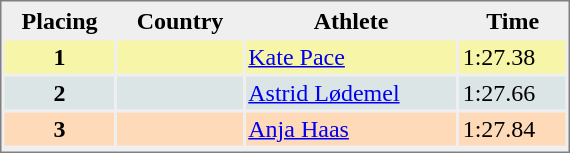<table style="border-style:solid;border-width:1px;border-color:#808080;background-color:#EFEFEF" cellspacing="2" cellpadding="2" width="380px">
<tr bgcolor="#EFEFEF">
<th>Placing</th>
<th>Country</th>
<th>Athlete</th>
<th>Time</th>
</tr>
<tr align="center" valign="top" bgcolor="#F7F6A8">
<th>1</th>
<td></td>
<td align="left"><a href='#'>Kate Pace</a></td>
<td align="left">1:27.38</td>
</tr>
<tr align="center" valign="top" bgcolor="#DCE5E5">
<th>2</th>
<td></td>
<td align="left"><a href='#'>Astrid Lødemel</a></td>
<td align="left">1:27.66</td>
</tr>
<tr align="center" valign="top" bgcolor="#FFDAB9">
<th>3</th>
<td></td>
<td align="left"><a href='#'>Anja Haas</a></td>
<td align="left">1:27.84</td>
</tr>
<tr align="center" valign="top" bgcolor="#FFFFFF">
</tr>
</table>
